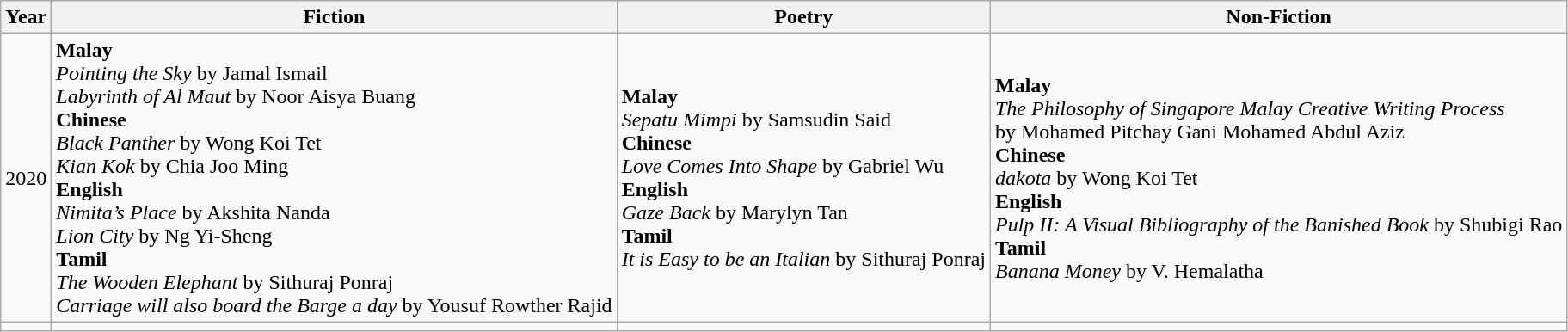<table class="wikitable">
<tr>
<th>Year</th>
<th>Fiction</th>
<th>Poetry</th>
<th>Non-Fiction</th>
</tr>
<tr>
<td>2020</td>
<td><strong>Malay</strong><br><em>Pointing the Sky</em> by Jamal Ismail<br><em>Labyrinth of Al Maut</em> by Noor Aisya Buang<br><strong>Chinese</strong><br><em>Black Panther</em> by Wong Koi Tet<br><em>Kian Kok</em> by Chia Joo Ming<br><strong>English</strong><br><em>Nimita’s Place</em> by Akshita Nanda<br><em>Lion City</em> by Ng Yi-Sheng<br><strong>Tamil</strong><br><em>The Wooden Elephant</em> by Sithuraj Ponraj<br><em>Carriage will also board the Barge a day</em> by Yousuf Rowther Rajid</td>
<td><strong>Malay</strong><br><em>Sepatu Mimpi</em> by Samsudin Said<br><strong>Chinese</strong><br><em>Love Comes Into Shape</em> by Gabriel Wu<br><strong>English</strong><br><em>Gaze Back</em> by Marylyn Tan<br><strong>Tamil</strong><br><em>It is Easy to be an Italian</em> by Sithuraj Ponraj</td>
<td><strong>Malay</strong><br><em>The Philosophy of Singapore Malay Creative Writing Process</em><br>by Mohamed Pitchay Gani Mohamed Abdul Aziz<br><strong>Chinese</strong><br><em>dakota</em> by Wong Koi Tet<br><strong>English</strong><br><em>Pulp II: A Visual Bibliography of the Banished Book</em> by Shubigi Rao<br><strong>Tamil</strong><br><em>Banana Money</em> by V. Hemalatha</td>
</tr>
<tr>
<td></td>
<td></td>
<td></td>
<td></td>
</tr>
</table>
